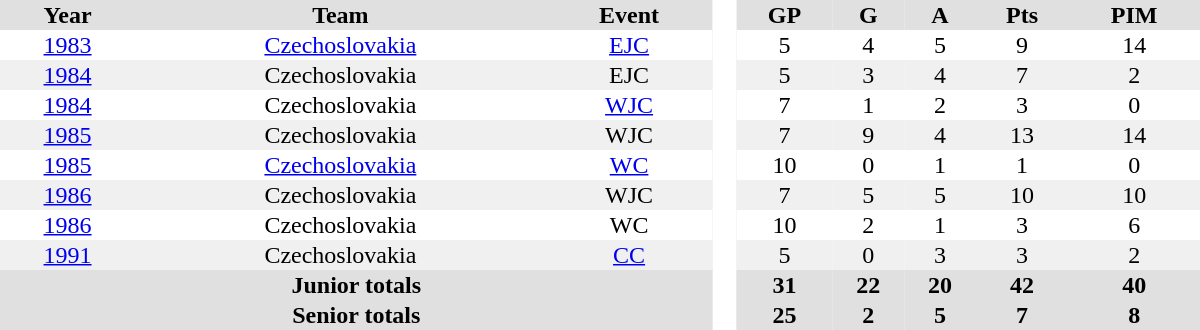<table border="0" cellpadding="1" cellspacing="0" style="text-align:center; width:50em">
<tr ALIGN="center" bgcolor="#e0e0e0">
<th>Year</th>
<th>Team</th>
<th>Event</th>
<th rowspan="99" bgcolor="#ffffff"> </th>
<th>GP</th>
<th>G</th>
<th>A</th>
<th>Pts</th>
<th>PIM</th>
</tr>
<tr>
<td><a href='#'>1983</a></td>
<td><a href='#'>Czechoslovakia</a></td>
<td><a href='#'>EJC</a></td>
<td>5</td>
<td>4</td>
<td>5</td>
<td>9</td>
<td>14</td>
</tr>
<tr bgcolor="#f0f0f0">
<td><a href='#'>1984</a></td>
<td>Czechoslovakia</td>
<td>EJC</td>
<td>5</td>
<td>3</td>
<td>4</td>
<td>7</td>
<td>2</td>
</tr>
<tr>
<td><a href='#'>1984</a></td>
<td>Czechoslovakia</td>
<td><a href='#'>WJC</a></td>
<td>7</td>
<td>1</td>
<td>2</td>
<td>3</td>
<td>0</td>
</tr>
<tr bgcolor="#f0f0f0">
<td><a href='#'>1985</a></td>
<td>Czechoslovakia</td>
<td>WJC</td>
<td>7</td>
<td>9</td>
<td>4</td>
<td>13</td>
<td>14</td>
</tr>
<tr>
<td><a href='#'>1985</a></td>
<td><a href='#'>Czechoslovakia</a></td>
<td><a href='#'>WC</a></td>
<td>10</td>
<td>0</td>
<td>1</td>
<td>1</td>
<td>0</td>
</tr>
<tr bgcolor="#f0f0f0">
<td><a href='#'>1986</a></td>
<td>Czechoslovakia</td>
<td>WJC</td>
<td>7</td>
<td>5</td>
<td>5</td>
<td>10</td>
<td>10</td>
</tr>
<tr>
<td><a href='#'>1986</a></td>
<td>Czechoslovakia</td>
<td>WC</td>
<td>10</td>
<td>2</td>
<td>1</td>
<td>3</td>
<td>6</td>
</tr>
<tr bgcolor="#f0f0f0">
<td><a href='#'>1991</a></td>
<td>Czechoslovakia</td>
<td><a href='#'>CC</a></td>
<td>5</td>
<td>0</td>
<td>3</td>
<td>3</td>
<td>2</td>
</tr>
<tr bgcolor="#e0e0e0">
<th colspan=3>Junior totals</th>
<th>31</th>
<th>22</th>
<th>20</th>
<th>42</th>
<th>40</th>
</tr>
<tr bgcolor="#e0e0e0">
<th colspan=3>Senior totals</th>
<th>25</th>
<th>2</th>
<th>5</th>
<th>7</th>
<th>8</th>
</tr>
</table>
